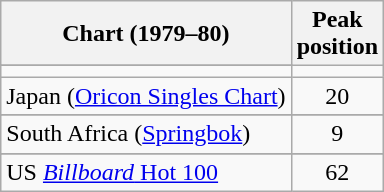<table class="wikitable sortable">
<tr>
<th>Chart (1979–80)</th>
<th>Peak<br>position</th>
</tr>
<tr>
</tr>
<tr>
</tr>
<tr>
</tr>
<tr>
<td></td>
</tr>
<tr>
<td>Japan (<a href='#'>Oricon Singles Chart</a>)</td>
<td style="text-align:center;">20</td>
</tr>
<tr>
</tr>
<tr>
</tr>
<tr>
<td>South Africa (<a href='#'>Springbok</a>)</td>
<td style="text-align:center;">9</td>
</tr>
<tr>
</tr>
<tr>
<td>US <a href='#'><em>Billboard</em> Hot 100</a></td>
<td style="text-align:center;">62</td>
</tr>
</table>
